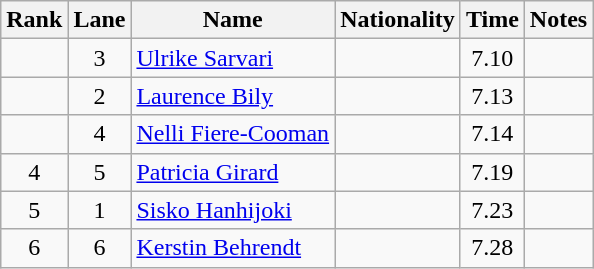<table class="wikitable sortable" style="text-align:center">
<tr>
<th>Rank</th>
<th>Lane</th>
<th>Name</th>
<th>Nationality</th>
<th>Time</th>
<th>Notes</th>
</tr>
<tr>
<td></td>
<td>3</td>
<td align="left"><a href='#'>Ulrike Sarvari</a></td>
<td align=left></td>
<td>7.10</td>
<td></td>
</tr>
<tr>
<td></td>
<td>2</td>
<td align="left"><a href='#'>Laurence Bily</a></td>
<td align=left></td>
<td>7.13</td>
<td></td>
</tr>
<tr>
<td></td>
<td>4</td>
<td align="left"><a href='#'>Nelli Fiere-Cooman</a></td>
<td align=left></td>
<td>7.14</td>
<td></td>
</tr>
<tr>
<td>4</td>
<td>5</td>
<td align="left"><a href='#'>Patricia Girard</a></td>
<td align=left></td>
<td>7.19</td>
<td></td>
</tr>
<tr>
<td>5</td>
<td>1</td>
<td align="left"><a href='#'>Sisko Hanhijoki</a></td>
<td align=left></td>
<td>7.23</td>
<td></td>
</tr>
<tr>
<td>6</td>
<td>6</td>
<td align="left"><a href='#'>Kerstin Behrendt</a></td>
<td align=left></td>
<td>7.28</td>
<td></td>
</tr>
</table>
